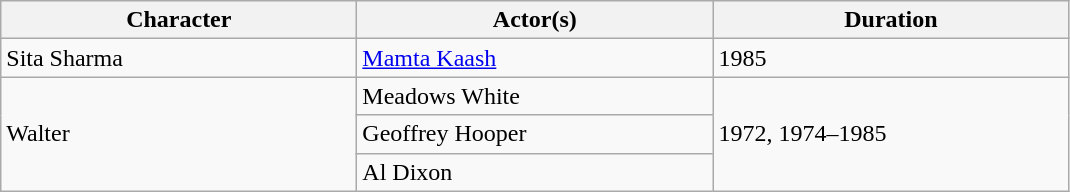<table class="wikitable">
<tr>
<th scope="col" width="230">Character</th>
<th scope="col" width="230">Actor(s)</th>
<th scope="col" width="230">Duration</th>
</tr>
<tr>
<td>Sita Sharma</td>
<td><a href='#'>Mamta Kaash</a></td>
<td>1985</td>
</tr>
<tr>
<td rowspan="3">Walter</td>
<td>Meadows White</td>
<td rowspan="3">1972, 1974–1985</td>
</tr>
<tr>
<td>Geoffrey Hooper</td>
</tr>
<tr>
<td>Al Dixon</td>
</tr>
</table>
